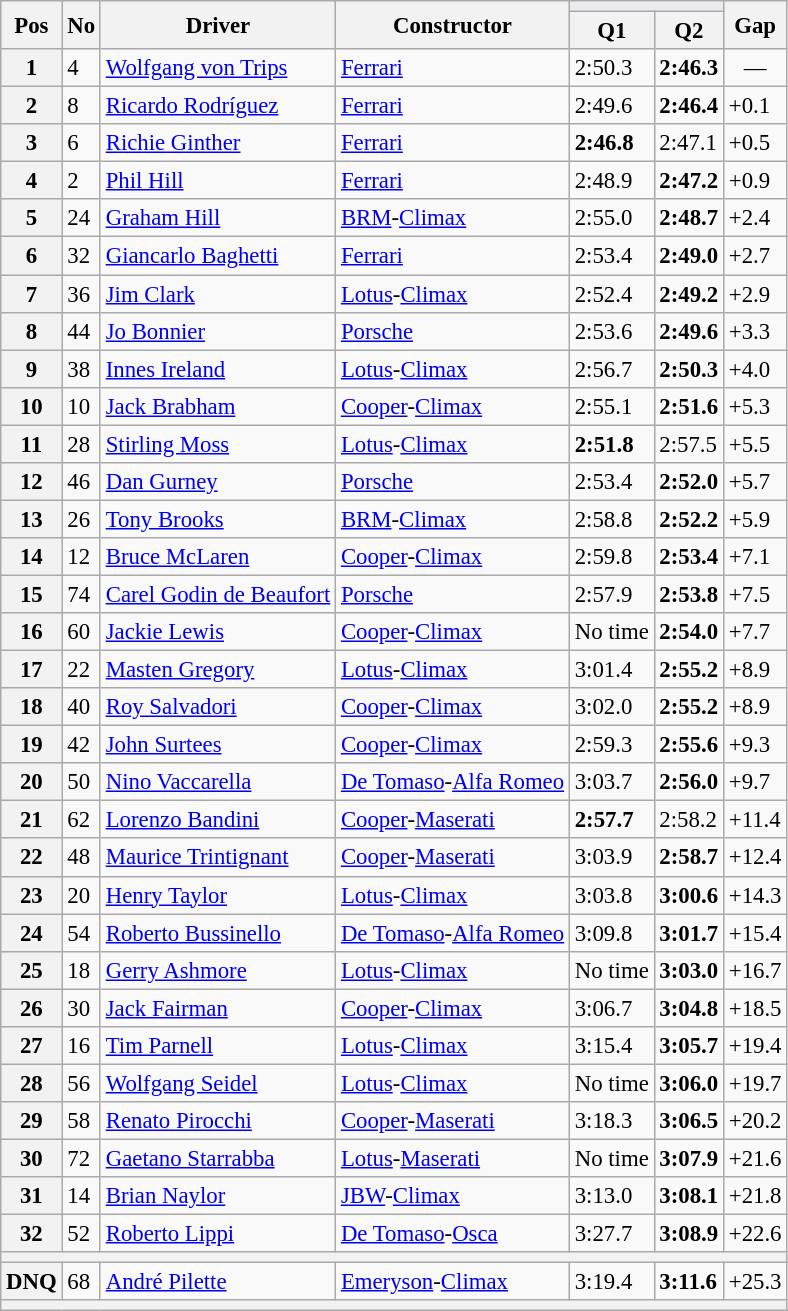<table class="wikitable sortable" style="font-size: 95%;">
<tr>
<th rowspan="2">Pos</th>
<th rowspan="2">No</th>
<th rowspan="2">Driver</th>
<th rowspan="2">Constructor</th>
<th colspan="2" style="background:#eaecf0; text-align:center;"></th>
<th rowspan="2">Gap</th>
</tr>
<tr>
<th>Q1</th>
<th>Q2</th>
</tr>
<tr>
<th>1</th>
<td>4</td>
<td> <a href='#'>Wolfgang von Trips</a></td>
<td><a href='#'>Ferrari</a></td>
<td>2:50.3</td>
<td><strong>2:46.3</strong></td>
<td align="center">—</td>
</tr>
<tr>
<th>2</th>
<td>8</td>
<td> <a href='#'>Ricardo Rodríguez</a></td>
<td><a href='#'>Ferrari</a></td>
<td>2:49.6</td>
<td><strong>2:46.4</strong></td>
<td>+0.1</td>
</tr>
<tr>
<th>3</th>
<td>6</td>
<td> <a href='#'>Richie Ginther</a></td>
<td><a href='#'>Ferrari</a></td>
<td><strong>2:46.8</strong></td>
<td>2:47.1</td>
<td>+0.5</td>
</tr>
<tr>
<th>4</th>
<td>2</td>
<td> <a href='#'>Phil Hill</a></td>
<td><a href='#'>Ferrari</a></td>
<td>2:48.9</td>
<td><strong>2:47.2</strong></td>
<td>+0.9</td>
</tr>
<tr>
<th>5</th>
<td>24</td>
<td> <a href='#'>Graham Hill</a></td>
<td><a href='#'>BRM</a>-<a href='#'>Climax</a></td>
<td>2:55.0</td>
<td><strong>2:48.7</strong></td>
<td>+2.4</td>
</tr>
<tr>
<th>6</th>
<td>32</td>
<td> <a href='#'>Giancarlo Baghetti</a></td>
<td><a href='#'>Ferrari</a></td>
<td>2:53.4</td>
<td><strong>2:49.0</strong></td>
<td>+2.7</td>
</tr>
<tr>
<th>7</th>
<td>36</td>
<td> <a href='#'>Jim Clark</a></td>
<td><a href='#'>Lotus</a>-<a href='#'>Climax</a></td>
<td>2:52.4</td>
<td><strong>2:49.2</strong></td>
<td>+2.9</td>
</tr>
<tr>
<th>8</th>
<td>44</td>
<td> <a href='#'>Jo Bonnier</a></td>
<td><a href='#'>Porsche</a></td>
<td>2:53.6</td>
<td><strong>2:49.6</strong></td>
<td>+3.3</td>
</tr>
<tr>
<th>9</th>
<td>38</td>
<td> <a href='#'>Innes Ireland</a></td>
<td><a href='#'>Lotus</a>-<a href='#'>Climax</a></td>
<td>2:56.7</td>
<td><strong>2:50.3</strong></td>
<td>+4.0</td>
</tr>
<tr>
<th>10</th>
<td>10</td>
<td> <a href='#'>Jack Brabham</a></td>
<td><a href='#'>Cooper</a>-<a href='#'>Climax</a></td>
<td>2:55.1</td>
<td><strong>2:51.6</strong></td>
<td>+5.3</td>
</tr>
<tr>
<th>11</th>
<td>28</td>
<td> <a href='#'>Stirling Moss</a></td>
<td><a href='#'>Lotus</a>-<a href='#'>Climax</a></td>
<td><strong>2:51.8</strong></td>
<td>2:57.5</td>
<td>+5.5</td>
</tr>
<tr>
<th>12</th>
<td>46</td>
<td> <a href='#'>Dan Gurney</a></td>
<td><a href='#'>Porsche</a></td>
<td>2:53.4</td>
<td><strong>2:52.0</strong></td>
<td>+5.7</td>
</tr>
<tr>
<th>13</th>
<td>26</td>
<td> <a href='#'>Tony Brooks</a></td>
<td><a href='#'>BRM</a>-<a href='#'>Climax</a></td>
<td>2:58.8</td>
<td><strong>2:52.2</strong></td>
<td>+5.9</td>
</tr>
<tr>
<th>14</th>
<td>12</td>
<td> <a href='#'>Bruce McLaren</a></td>
<td><a href='#'>Cooper</a>-<a href='#'>Climax</a></td>
<td>2:59.8</td>
<td><strong>2:53.4</strong></td>
<td>+7.1</td>
</tr>
<tr>
<th>15</th>
<td>74</td>
<td> <a href='#'>Carel Godin de Beaufort</a></td>
<td><a href='#'>Porsche</a></td>
<td>2:57.9</td>
<td><strong>2:53.8</strong></td>
<td>+7.5</td>
</tr>
<tr>
<th>16</th>
<td>60</td>
<td> <a href='#'>Jackie Lewis</a></td>
<td><a href='#'>Cooper</a>-<a href='#'>Climax</a></td>
<td>No time</td>
<td><strong>2:54.0</strong></td>
<td>+7.7</td>
</tr>
<tr>
<th>17</th>
<td>22</td>
<td> <a href='#'>Masten Gregory</a></td>
<td><a href='#'>Lotus</a>-<a href='#'>Climax</a></td>
<td>3:01.4</td>
<td><strong>2:55.2</strong></td>
<td>+8.9</td>
</tr>
<tr>
<th>18</th>
<td>40</td>
<td> <a href='#'>Roy Salvadori</a></td>
<td><a href='#'>Cooper</a>-<a href='#'>Climax</a></td>
<td>3:02.0</td>
<td><strong>2:55.2</strong></td>
<td>+8.9</td>
</tr>
<tr>
<th>19</th>
<td>42</td>
<td> <a href='#'>John Surtees</a></td>
<td><a href='#'>Cooper</a>-<a href='#'>Climax</a></td>
<td>2:59.3</td>
<td><strong>2:55.6</strong></td>
<td>+9.3</td>
</tr>
<tr>
<th>20</th>
<td>50</td>
<td> <a href='#'>Nino Vaccarella</a></td>
<td><a href='#'>De Tomaso</a>-<a href='#'>Alfa Romeo</a></td>
<td>3:03.7</td>
<td><strong>2:56.0</strong></td>
<td>+9.7</td>
</tr>
<tr>
<th>21</th>
<td>62</td>
<td> <a href='#'>Lorenzo Bandini</a></td>
<td><a href='#'>Cooper</a>-<a href='#'>Maserati</a></td>
<td><strong>2:57.7</strong></td>
<td>2:58.2</td>
<td>+11.4</td>
</tr>
<tr>
<th>22</th>
<td>48</td>
<td> <a href='#'>Maurice Trintignant</a></td>
<td><a href='#'>Cooper</a>-<a href='#'>Maserati</a></td>
<td>3:03.9</td>
<td><strong>2:58.7</strong></td>
<td>+12.4</td>
</tr>
<tr>
<th>23</th>
<td>20</td>
<td> <a href='#'>Henry Taylor</a></td>
<td><a href='#'>Lotus</a>-<a href='#'>Climax</a></td>
<td>3:03.8</td>
<td><strong>3:00.6</strong></td>
<td>+14.3</td>
</tr>
<tr>
<th>24</th>
<td>54</td>
<td> <a href='#'>Roberto Bussinello</a></td>
<td><a href='#'>De Tomaso</a>-<a href='#'>Alfa Romeo</a></td>
<td>3:09.8</td>
<td><strong>3:01.7</strong></td>
<td>+15.4</td>
</tr>
<tr>
<th>25</th>
<td>18</td>
<td> <a href='#'>Gerry Ashmore</a></td>
<td><a href='#'>Lotus</a>-<a href='#'>Climax</a></td>
<td>No time</td>
<td><strong>3:03.0</strong></td>
<td>+16.7</td>
</tr>
<tr>
<th>26</th>
<td>30</td>
<td> <a href='#'>Jack Fairman</a></td>
<td><a href='#'>Cooper</a>-<a href='#'>Climax</a></td>
<td>3:06.7</td>
<td><strong>3:04.8</strong></td>
<td>+18.5</td>
</tr>
<tr>
<th>27</th>
<td>16</td>
<td> <a href='#'>Tim Parnell</a></td>
<td><a href='#'>Lotus</a>-<a href='#'>Climax</a></td>
<td>3:15.4</td>
<td><strong>3:05.7</strong></td>
<td>+19.4</td>
</tr>
<tr>
<th>28</th>
<td>56</td>
<td> <a href='#'>Wolfgang Seidel</a></td>
<td><a href='#'>Lotus</a>-<a href='#'>Climax</a></td>
<td>No time</td>
<td><strong>3:06.0</strong></td>
<td>+19.7</td>
</tr>
<tr>
<th>29</th>
<td>58</td>
<td> <a href='#'>Renato Pirocchi</a></td>
<td><a href='#'>Cooper</a>-<a href='#'>Maserati</a></td>
<td>3:18.3</td>
<td><strong>3:06.5</strong></td>
<td>+20.2</td>
</tr>
<tr>
<th>30</th>
<td>72</td>
<td> <a href='#'>Gaetano Starrabba</a></td>
<td><a href='#'>Lotus</a>-<a href='#'>Maserati</a></td>
<td>No time</td>
<td><strong>3:07.9</strong></td>
<td>+21.6</td>
</tr>
<tr>
<th>31</th>
<td>14</td>
<td> <a href='#'>Brian Naylor</a></td>
<td><a href='#'>JBW</a>-<a href='#'>Climax</a></td>
<td>3:13.0</td>
<td><strong>3:08.1</strong></td>
<td>+21.8</td>
</tr>
<tr>
<th>32</th>
<td>52</td>
<td> <a href='#'>Roberto Lippi</a></td>
<td><a href='#'>De Tomaso</a>-<a href='#'>Osca</a></td>
<td>3:27.7</td>
<td><strong>3:08.9</strong></td>
<td>+22.6</td>
</tr>
<tr>
<th colspan="7"></th>
</tr>
<tr>
<th>DNQ</th>
<td>68</td>
<td> <a href='#'>André Pilette</a></td>
<td><a href='#'>Emeryson</a>-<a href='#'>Climax</a></td>
<td>3:19.4</td>
<td><strong>3:11.6</strong></td>
<td>+25.3</td>
</tr>
<tr>
<th colspan="7"></th>
</tr>
</table>
